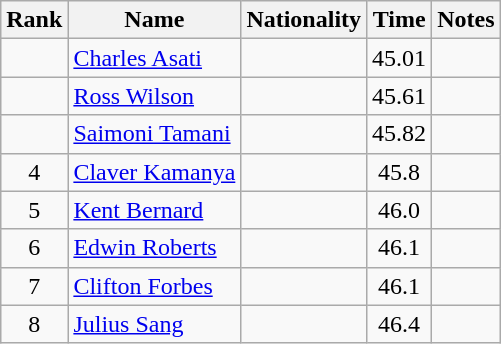<table class="wikitable sortable" style=" text-align:center;">
<tr>
<th scope=col>Rank</th>
<th scope=col>Name</th>
<th scope=col>Nationality</th>
<th scope=col>Time</th>
<th scope=col>Notes</th>
</tr>
<tr>
<td></td>
<td style="text-align:left;"><a href='#'>Charles Asati</a></td>
<td style="text-align:left;"></td>
<td>45.01</td>
<td></td>
</tr>
<tr>
<td></td>
<td style="text-align:left;"><a href='#'>Ross Wilson</a></td>
<td style="text-align:left;"></td>
<td>45.61</td>
<td></td>
</tr>
<tr>
<td></td>
<td style="text-align:left;"><a href='#'>Saimoni Tamani</a></td>
<td style="text-align:left;"></td>
<td>45.82</td>
<td></td>
</tr>
<tr>
<td>4</td>
<td style="text-align:left;"><a href='#'>Claver Kamanya</a></td>
<td style="text-align:left;"></td>
<td>45.8</td>
<td></td>
</tr>
<tr>
<td>5</td>
<td style="text-align:left;"><a href='#'>Kent Bernard</a></td>
<td style="text-align:left;"></td>
<td>46.0</td>
<td></td>
</tr>
<tr>
<td>6</td>
<td style="text-align:left;"><a href='#'>Edwin Roberts</a></td>
<td style="text-align:left;"></td>
<td>46.1</td>
<td></td>
</tr>
<tr>
<td>7</td>
<td style="text-align:left;"><a href='#'>Clifton Forbes</a></td>
<td style="text-align:left;"></td>
<td>46.1</td>
<td></td>
</tr>
<tr>
<td>8</td>
<td style="text-align:left;"><a href='#'>Julius Sang</a></td>
<td style="text-align:left;"></td>
<td>46.4</td>
<td></td>
</tr>
</table>
